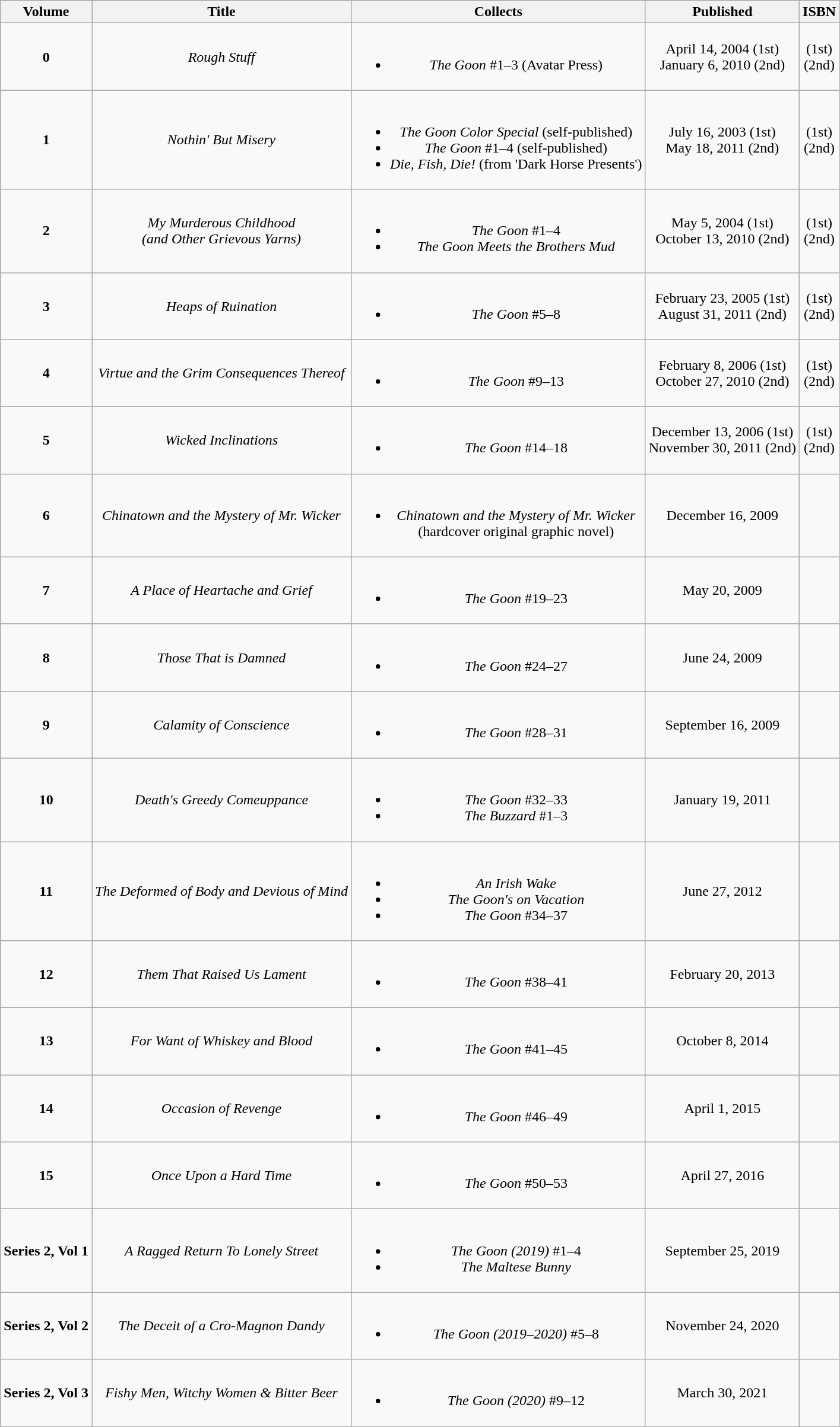<table class="wikitable">
<tr>
<th>Volume</th>
<th>Title</th>
<th>Collects</th>
<th>Published</th>
<th>ISBN</th>
</tr>
<tr align=center>
<td><strong>0</strong></td>
<td><em>Rough Stuff</em></td>
<td><br><ul><li><em>The Goon</em> #1–3 (Avatar Press)</li></ul></td>
<td>April 14, 2004 (1st)<br>January 6, 2010 (2nd)</td>
<td> (1st)<br> (2nd)</td>
</tr>
<tr align=center>
<td><strong>1</strong></td>
<td><em>Nothin' But Misery</em></td>
<td><br><ul><li><em>The Goon Color Special</em> (self-published)</li><li><em>The Goon</em> #1–4 (self-published)</li><li><em>Die, Fish, Die!</em> (from 'Dark Horse Presents')</li></ul></td>
<td>July 16, 2003 (1st)<br>May 18, 2011 (2nd)</td>
<td> (1st)<br> (2nd)</td>
</tr>
<tr align=center>
<td><strong>2</strong></td>
<td><em>My Murderous Childhood<br>(and Other Grievous Yarns)</em></td>
<td><br><ul><li><em>The Goon</em> #1–4</li><li><em>The Goon Meets the Brothers Mud</em></li></ul></td>
<td>May 5, 2004 (1st)<br>October 13, 2010 (2nd)</td>
<td> (1st)<br> (2nd)</td>
</tr>
<tr align=center>
<td><strong>3</strong></td>
<td><em>Heaps of Ruination</em></td>
<td><br><ul><li><em>The Goon</em> #5–8</li></ul></td>
<td>February 23, 2005 (1st)<br>August 31, 2011 (2nd)</td>
<td> (1st)<br> (2nd)</td>
</tr>
<tr align=center>
<td><strong>4</strong></td>
<td><em>Virtue and the Grim Consequences Thereof</em></td>
<td><br><ul><li><em>The Goon</em> #9–13</li></ul></td>
<td>February 8, 2006 (1st)<br>October 27, 2010 (2nd)</td>
<td> (1st)<br> (2nd)</td>
</tr>
<tr align=center>
<td><strong>5</strong></td>
<td><em>Wicked Inclinations</em></td>
<td><br><ul><li><em>The Goon</em> #14–18</li></ul></td>
<td>December 13, 2006 (1st)<br>November 30, 2011 (2nd)</td>
<td> (1st)<br> (2nd)</td>
</tr>
<tr align=center>
<td><strong>6</strong></td>
<td><em>Chinatown and the Mystery of Mr. Wicker</em></td>
<td><br><ul><li><em>Chinatown and the Mystery of Mr. Wicker</em><br>(hardcover original graphic novel)</li></ul></td>
<td>December 16, 2009</td>
<td></td>
</tr>
<tr align=center>
<td><strong>7</strong></td>
<td><em>A Place of Heartache and Grief</em></td>
<td><br><ul><li><em>The Goon</em> #19–23</li></ul></td>
<td>May 20, 2009</td>
<td></td>
</tr>
<tr align=center>
<td><strong>8</strong></td>
<td><em>Those That is Damned</em></td>
<td><br><ul><li><em>The Goon</em> #24–27</li></ul></td>
<td>June 24, 2009</td>
<td></td>
</tr>
<tr align=center>
<td><strong>9</strong></td>
<td><em>Calamity of Conscience</em></td>
<td><br><ul><li><em>The Goon</em> #28–31</li></ul></td>
<td>September 16, 2009</td>
<td></td>
</tr>
<tr align=center>
<td><strong>10</strong></td>
<td><em>Death's Greedy Comeuppance</em></td>
<td><br><ul><li><em>The Goon</em> #32–33</li><li><em>The Buzzard</em> #1–3</li></ul></td>
<td>January 19, 2011</td>
<td></td>
</tr>
<tr align=center>
<td><strong>11</strong></td>
<td><em>The Deformed of Body and Devious of Mind</em></td>
<td><br><ul><li><em>An Irish Wake</em></li><li><em>The Goon's on Vacation</em></li><li><em>The Goon</em> #34–37</li></ul></td>
<td>June 27, 2012</td>
<td></td>
</tr>
<tr align=center>
<td><strong>12</strong></td>
<td><em>Them That Raised Us Lament</em></td>
<td><br><ul><li><em>The Goon</em> #38–41</li></ul></td>
<td>February 20, 2013</td>
<td></td>
</tr>
<tr align=center>
<td><strong>13</strong></td>
<td><em>For Want of Whiskey and Blood</em></td>
<td><br><ul><li><em>The Goon</em> #41–45</li></ul></td>
<td>October 8, 2014</td>
<td></td>
</tr>
<tr align=center>
<td><strong>14</strong></td>
<td><em>Occasion of Revenge</em></td>
<td><br><ul><li><em>The Goon</em> #46–49</li></ul></td>
<td>April 1, 2015</td>
<td></td>
</tr>
<tr align=center>
<td><strong>15</strong></td>
<td><em>Once Upon a Hard Time</em></td>
<td><br><ul><li><em>The Goon</em> #50–53</li></ul></td>
<td>April 27, 2016</td>
<td></td>
</tr>
<tr align=center>
<td><strong>Series 2, Vol 1</strong></td>
<td><em>A Ragged Return To Lonely Street</em></td>
<td><br><ul><li><em>The Goon (2019)</em> #1–4</li><li><em>The Maltese Bunny</em></li></ul></td>
<td>September 25, 2019</td>
<td></td>
</tr>
<tr align=center>
<td><strong>Series 2, Vol 2</strong></td>
<td><em>The Deceit of a Cro-Magnon Dandy</em></td>
<td><br><ul><li><em>The Goon (2019–2020)</em> #5–8</li></ul></td>
<td>November 24, 2020</td>
<td></td>
</tr>
<tr align=center>
<td><strong>Series 2, Vol 3</strong></td>
<td><em>Fishy Men, Witchy Women & Bitter Beer</em></td>
<td><br><ul><li><em>The Goon (2020)</em> #9–12</li></ul></td>
<td>March 30, 2021</td>
<td></td>
</tr>
</table>
